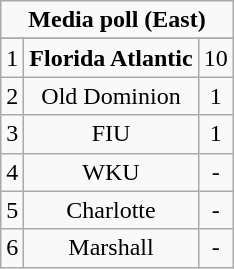<table class="wikitable">
<tr align="center">
<td align="center" Colspan="3"><strong>Media poll (East)</strong></td>
</tr>
<tr align="center">
</tr>
<tr align="center">
<td>1</td>
<td><strong>Florida Atlantic</strong></td>
<td>10</td>
</tr>
<tr align="center">
<td>2</td>
<td>Old Dominion</td>
<td>1</td>
</tr>
<tr align="center">
<td>3</td>
<td>FIU</td>
<td>1</td>
</tr>
<tr align="center">
<td>4</td>
<td>WKU</td>
<td>-</td>
</tr>
<tr align="center">
<td>5</td>
<td>Charlotte</td>
<td>-</td>
</tr>
<tr align="center">
<td>6</td>
<td>Marshall</td>
<td>-</td>
</tr>
</table>
